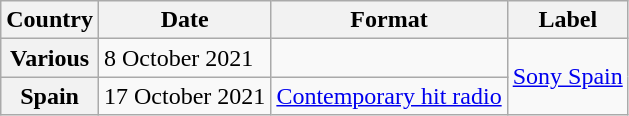<table class="wikitable plainrowheaders">
<tr>
<th>Country</th>
<th>Date</th>
<th>Format</th>
<th>Label</th>
</tr>
<tr>
<th scope="row">Various</th>
<td>8 October 2021</td>
<td></td>
<td rowspan="2"><a href='#'>Sony Spain</a></td>
</tr>
<tr>
<th scope="row">Spain</th>
<td>17 October 2021</td>
<td><a href='#'>Contemporary hit radio</a></td>
</tr>
</table>
